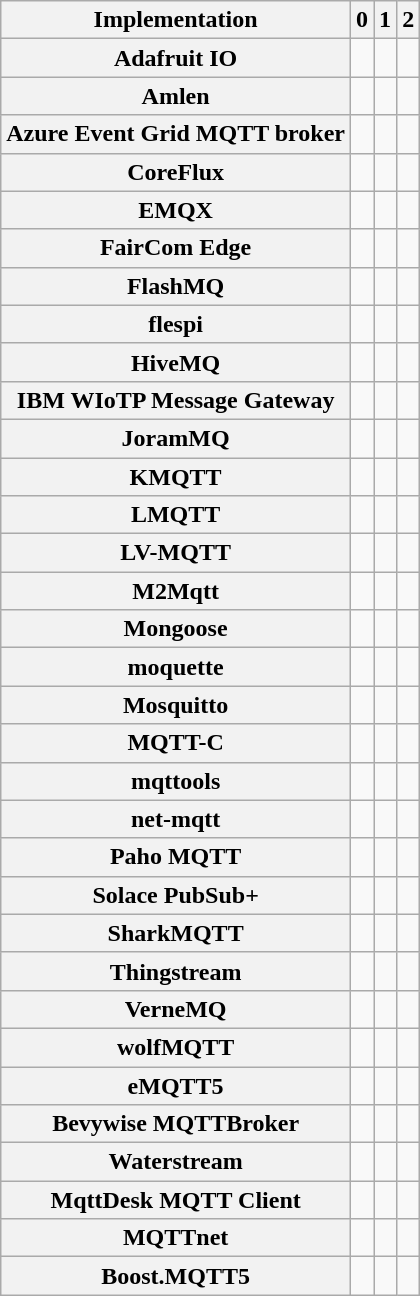<table class="wikitable sortable">
<tr>
<th>Implementation</th>
<th>0</th>
<th>1</th>
<th>2</th>
</tr>
<tr>
<th>Adafruit IO</th>
<td></td>
<td></td>
<td></td>
</tr>
<tr>
<th>Amlen</th>
<td></td>
<td></td>
<td></td>
</tr>
<tr>
<th>Azure Event Grid MQTT broker</th>
<td></td>
<td></td>
<td></td>
</tr>
<tr>
<th>CoreFlux</th>
<td></td>
<td></td>
<td></td>
</tr>
<tr>
<th>EMQX</th>
<td></td>
<td></td>
<td></td>
</tr>
<tr>
<th>FairCom Edge</th>
<td></td>
<td></td>
<td></td>
</tr>
<tr>
<th>FlashMQ</th>
<td></td>
<td></td>
<td></td>
</tr>
<tr>
<th>flespi</th>
<td></td>
<td></td>
<td></td>
</tr>
<tr>
<th>HiveMQ</th>
<td></td>
<td></td>
<td></td>
</tr>
<tr>
<th>IBM WIoTP Message Gateway</th>
<td></td>
<td></td>
<td></td>
</tr>
<tr>
<th>JoramMQ</th>
<td></td>
<td></td>
<td></td>
</tr>
<tr>
<th>KMQTT</th>
<td></td>
<td></td>
<td></td>
</tr>
<tr>
<th>LMQTT</th>
<td></td>
<td></td>
<td></td>
</tr>
<tr>
<th>LV-MQTT</th>
<td></td>
<td></td>
<td></td>
</tr>
<tr>
<th>M2Mqtt</th>
<td></td>
<td></td>
<td></td>
</tr>
<tr>
<th>Mongoose</th>
<td></td>
<td></td>
<td></td>
</tr>
<tr>
<th>moquette</th>
<td></td>
<td></td>
<td></td>
</tr>
<tr>
<th>Mosquitto</th>
<td></td>
<td></td>
<td></td>
</tr>
<tr>
<th>MQTT-C</th>
<td></td>
<td></td>
<td></td>
</tr>
<tr>
<th>mqttools</th>
<td></td>
<td></td>
<td></td>
</tr>
<tr>
<th>net-mqtt</th>
<td></td>
<td></td>
<td></td>
</tr>
<tr>
<th>Paho MQTT</th>
<td></td>
<td></td>
<td></td>
</tr>
<tr>
<th>Solace PubSub+</th>
<td></td>
<td></td>
<td></td>
</tr>
<tr>
<th>SharkMQTT</th>
<td></td>
<td></td>
<td></td>
</tr>
<tr>
<th>Thingstream</th>
<td></td>
<td></td>
<td></td>
</tr>
<tr>
<th>VerneMQ</th>
<td></td>
<td></td>
<td></td>
</tr>
<tr>
<th>wolfMQTT</th>
<td></td>
<td></td>
<td></td>
</tr>
<tr>
<th>eMQTT5</th>
<td></td>
<td></td>
<td></td>
</tr>
<tr>
<th>Bevywise MQTTBroker</th>
<td></td>
<td></td>
<td></td>
</tr>
<tr>
<th>Waterstream</th>
<td></td>
<td></td>
<td></td>
</tr>
<tr>
<th>MqttDesk MQTT Client</th>
<td></td>
<td></td>
<td></td>
</tr>
<tr>
<th>MQTTnet</th>
<td></td>
<td></td>
<td></td>
</tr>
<tr>
<th>Boost.MQTT5</th>
<td></td>
<td></td>
<td></td>
</tr>
</table>
